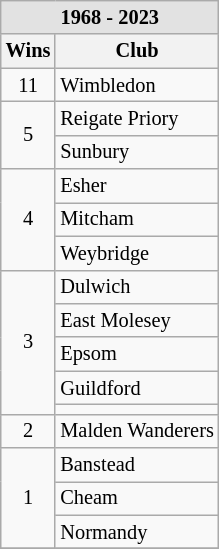<table class=wikitable style="font-size:85%">
<tr>
<td bgcolor="#e2e2e2" colspan=2 style="text-align: center;"><strong>1968 - 2023</strong></td>
</tr>
<tr>
<th>Wins</th>
<th>Club</th>
</tr>
<tr>
<td style="text-align: center;">11</td>
<td>Wimbledon</td>
</tr>
<tr>
<td rowspan=2 style="text-align: center;" style="text-align: center;">5</td>
<td>Reigate Priory</td>
</tr>
<tr>
<td>Sunbury</td>
</tr>
<tr>
<td rowspan=3 style="text-align: center;" style="text-align: center;">4</td>
<td>Esher</td>
</tr>
<tr>
<td>Mitcham</td>
</tr>
<tr>
<td>Weybridge</td>
</tr>
<tr>
<td rowspan=5 style="text-align: center;" style="text-align: center;">3</td>
<td>Dulwich</td>
</tr>
<tr>
<td>East Molesey</td>
</tr>
<tr>
<td>Epsom</td>
</tr>
<tr>
<td>Guildford</td>
</tr>
<tr>
<td></td>
</tr>
<tr>
<td style="text-align: center;">2</td>
<td>Malden Wanderers</td>
</tr>
<tr>
<td rowspan=3 style="text-align: center;" style="text-align: center;">1</td>
<td>Banstead</td>
</tr>
<tr>
<td>Cheam</td>
</tr>
<tr>
<td>Normandy</td>
</tr>
<tr>
</tr>
</table>
